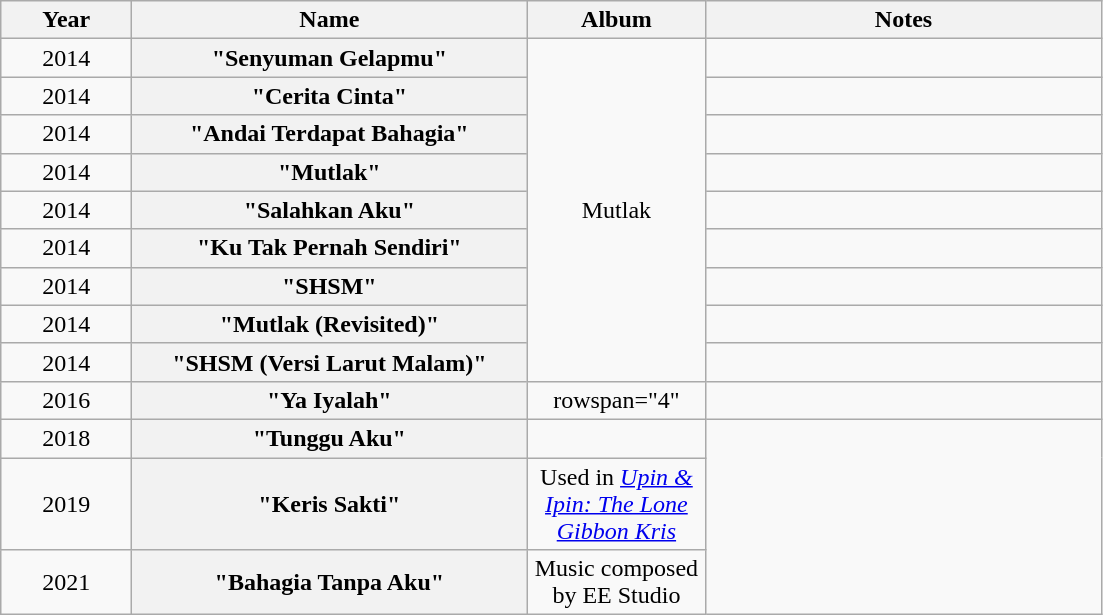<table class="wikitable plainrowheaders" style="text-align:center;" border="1">
<tr>
<th scope="col" style="width:5em;">Year</th>
<th scope="col" style="width:16em;">Name</th>
<th scope="col" style="width:7em;">Album</th>
<th scope="col" style="width:16em;">Notes</th>
</tr>
<tr>
<td rowspan="1" style="text-align:center;">2014</td>
<th scope="row">"Senyuman Gelapmu"</th>
<td rowspan="9">Mutlak</td>
<td></td>
</tr>
<tr>
<td rowspan="1" style="text-align:center;">2014</td>
<th scope="row">"Cerita Cinta"</th>
<td></td>
</tr>
<tr>
<td rowspan="1" style="text-align:center;">2014</td>
<th scope="row">"Andai Terdapat Bahagia"</th>
<td></td>
</tr>
<tr>
<td rowspan="1" style="text-align:center;">2014</td>
<th scope="row">"Mutlak"</th>
<td></td>
</tr>
<tr>
<td rowspan="1" style="text-align:center;">2014</td>
<th scope="row">"Salahkan Aku"</th>
<td></td>
</tr>
<tr>
<td rowspan="1" style="text-align:center;">2014</td>
<th scope="row">"Ku Tak Pernah Sendiri"</th>
<td></td>
</tr>
<tr>
<td rowspan="1" style="text-align:center;">2014</td>
<th scope="row">"SHSM"</th>
<td></td>
</tr>
<tr>
<td rowspan="1" style="text-align:center;">2014</td>
<th scope="row">"Mutlak (Revisited)"</th>
<td></td>
</tr>
<tr>
<td rowspan="1" style="text-align:center;">2014</td>
<th scope="row">"SHSM (Versi Larut Malam)"</th>
<td></td>
</tr>
<tr>
<td rowspan="1" style="text-align:center;">2016</td>
<th scope="row">"Ya Iyalah"</th>
<td>rowspan="4" </td>
<td></td>
</tr>
<tr>
<td rowspan="1" style="text-align:center;">2018</td>
<th scope="row">"Tunggu Aku"</th>
<td></td>
</tr>
<tr>
<td rowspan="1" style="text-align:center;">2019</td>
<th scope="row">"Keris Sakti"</th>
<td>Used in <em><a href='#'>Upin & Ipin: The Lone Gibbon Kris</a></em></td>
</tr>
<tr>
<td rowspan="1" style="text-align:center;">2021</td>
<th scope="row">"Bahagia Tanpa Aku"</th>
<td>Music composed by EE Studio</td>
</tr>
</table>
